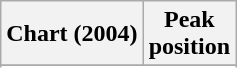<table class="wikitable sortable plainrowheaders" style="text-align:center">
<tr>
<th scope="col">Chart (2004)</th>
<th scope="col">Peak<br>position</th>
</tr>
<tr>
</tr>
<tr>
</tr>
<tr>
</tr>
<tr>
</tr>
<tr>
</tr>
</table>
